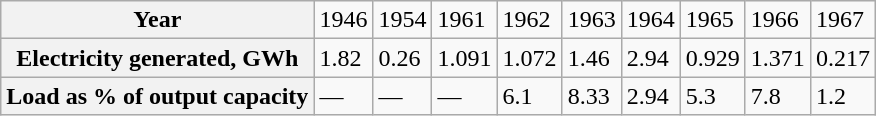<table class="wikitable">
<tr>
<th>Year</th>
<td>1946</td>
<td>1954</td>
<td>1961</td>
<td>1962</td>
<td>1963</td>
<td>1964</td>
<td>1965</td>
<td>1966</td>
<td>1967</td>
</tr>
<tr>
<th>Electricity generated, GWh</th>
<td>1.82</td>
<td>0.26</td>
<td>1.091</td>
<td>1.072</td>
<td>1.46</td>
<td>2.94</td>
<td>0.929</td>
<td>1.371</td>
<td>0.217</td>
</tr>
<tr>
<th>Load as % of output capacity</th>
<td>—</td>
<td>—</td>
<td>—</td>
<td>6.1</td>
<td>8.33</td>
<td>2.94</td>
<td>5.3</td>
<td>7.8</td>
<td>1.2</td>
</tr>
</table>
